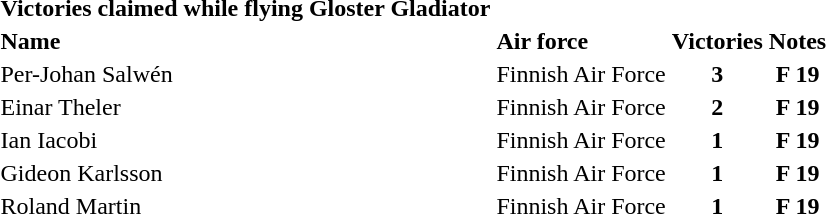<table>
<tr>
<th>Victories claimed while flying Gloster Gladiator</th>
</tr>
<tr>
<td><strong>Name</strong></td>
<td><strong>Air force</strong></td>
<td><strong>Victories</strong></td>
<td><strong>Notes</strong></td>
</tr>
<tr>
<td>Per-Johan Salwén</td>
<td>Finnish Air Force</td>
<th>3</th>
<th>F 19</th>
</tr>
<tr>
<td>Einar Theler</td>
<td>Finnish Air Force</td>
<th>2</th>
<th>F 19</th>
</tr>
<tr>
<td>Ian Iacobi</td>
<td>Finnish Air Force</td>
<th>1</th>
<th>F 19</th>
</tr>
<tr>
<td>Gideon Karlsson</td>
<td>Finnish Air Force</td>
<th>1</th>
<th>F 19</th>
</tr>
<tr>
<td>Roland Martin</td>
<td>Finnish Air Force</td>
<th>1</th>
<th>F 19</th>
</tr>
<tr>
</tr>
</table>
